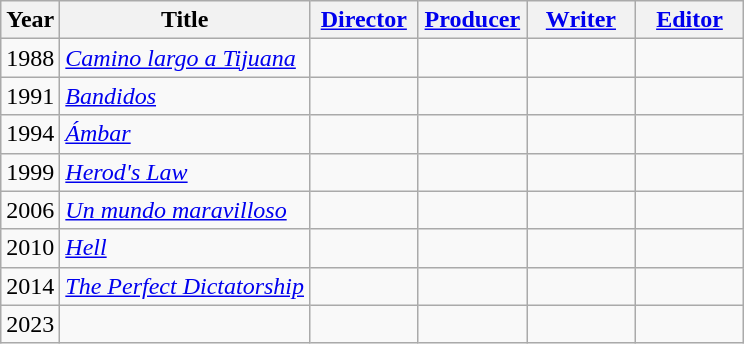<table class="wikitable">
<tr>
<th>Year</th>
<th>Title</th>
<th width=65><a href='#'>Director</a></th>
<th width=65><a href='#'>Producer</a></th>
<th width=65><a href='#'>Writer</a></th>
<th width=65><a href='#'>Editor</a></th>
</tr>
<tr>
<td>1988</td>
<td><em><a href='#'>Camino largo a Tijuana</a></em></td>
<td></td>
<td></td>
<td></td>
<td></td>
</tr>
<tr>
<td>1991</td>
<td><em><a href='#'>Bandidos</a></em></td>
<td></td>
<td></td>
<td></td>
<td></td>
</tr>
<tr>
<td>1994</td>
<td><em><a href='#'>Ámbar</a></em></td>
<td></td>
<td></td>
<td></td>
<td></td>
</tr>
<tr>
<td>1999</td>
<td><em><a href='#'>Herod's Law</a></em></td>
<td></td>
<td></td>
<td></td>
<td></td>
</tr>
<tr>
<td>2006</td>
<td><em><a href='#'>Un mundo maravilloso</a></em></td>
<td></td>
<td></td>
<td></td>
<td></td>
</tr>
<tr>
<td>2010</td>
<td><em><a href='#'>Hell</a></em></td>
<td></td>
<td></td>
<td></td>
<td></td>
</tr>
<tr>
<td>2014</td>
<td><em><a href='#'>The Perfect Dictatorship</a></em></td>
<td></td>
<td></td>
<td></td>
<td></td>
</tr>
<tr>
<td>2023</td>
<td></td>
<td></td>
<td></td>
<td></td>
<td></td>
</tr>
</table>
